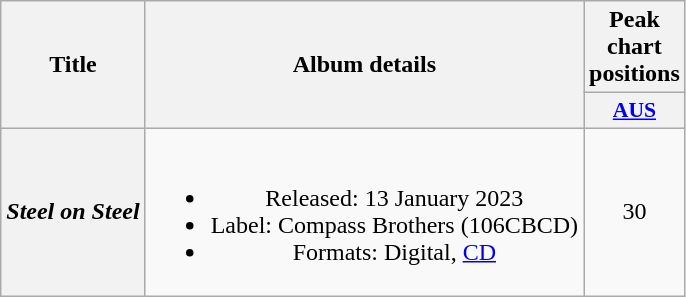<table class="wikitable plainrowheaders" style="text-align:center;">
<tr>
<th scope="col" rowspan="2">Title</th>
<th scope="col" rowspan="2">Album details</th>
<th scope="col" colspan="1">Peak chart positions</th>
</tr>
<tr>
<th scope="col" style="width:3em;font-size:90%;"><a href='#'>AUS</a><br></th>
</tr>
<tr>
<th scope="row"><em>Steel on Steel</em></th>
<td><br><ul><li>Released: 13 January 2023</li><li>Label: Compass Brothers (106CBCD)</li><li>Formats: Digital, <a href='#'>CD</a></li></ul></td>
<td>30</td>
</tr>
</table>
